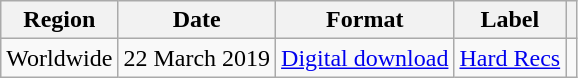<table class="wikitable plainrowheaders">
<tr>
<th>Region</th>
<th>Date</th>
<th>Format</th>
<th>Label</th>
<th></th>
</tr>
<tr>
<td>Worldwide</td>
<td>22 March 2019</td>
<td><a href='#'>Digital download</a></td>
<td><a href='#'>Hard Recs</a></td>
<td></td>
</tr>
</table>
